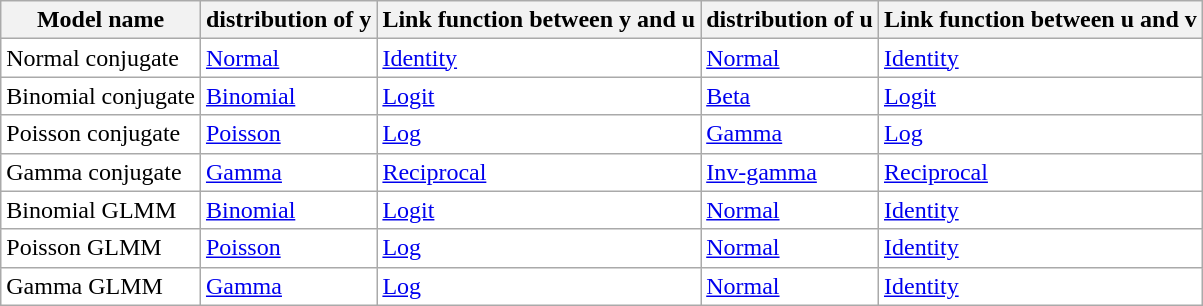<table class="wikitable" style="background:white;">
<tr>
<th>Model name</th>
<th>distribution of y</th>
<th>Link function between y and u</th>
<th>distribution of u</th>
<th>Link function between u and v</th>
</tr>
<tr>
<td>Normal conjugate</td>
<td><a href='#'>Normal</a></td>
<td><a href='#'>Identity</a></td>
<td><a href='#'>Normal</a></td>
<td><a href='#'>Identity</a></td>
</tr>
<tr>
<td>Binomial conjugate</td>
<td><a href='#'>Binomial</a></td>
<td><a href='#'>Logit</a></td>
<td><a href='#'>Beta</a></td>
<td><a href='#'>Logit</a></td>
</tr>
<tr>
<td>Poisson conjugate</td>
<td><a href='#'>Poisson</a></td>
<td><a href='#'>Log</a></td>
<td><a href='#'>Gamma</a></td>
<td><a href='#'>Log</a></td>
</tr>
<tr>
<td>Gamma conjugate</td>
<td><a href='#'>Gamma</a></td>
<td><a href='#'>Reciprocal</a></td>
<td><a href='#'>Inv-gamma</a></td>
<td><a href='#'>Reciprocal</a></td>
</tr>
<tr>
<td>Binomial GLMM</td>
<td><a href='#'>Binomial</a></td>
<td><a href='#'>Logit</a></td>
<td><a href='#'>Normal</a></td>
<td><a href='#'>Identity</a></td>
</tr>
<tr>
<td>Poisson GLMM</td>
<td><a href='#'>Poisson</a></td>
<td><a href='#'>Log</a></td>
<td><a href='#'>Normal</a></td>
<td><a href='#'>Identity</a></td>
</tr>
<tr>
<td>Gamma GLMM</td>
<td><a href='#'>Gamma</a></td>
<td><a href='#'>Log</a></td>
<td><a href='#'>Normal</a></td>
<td><a href='#'>Identity</a></td>
</tr>
</table>
